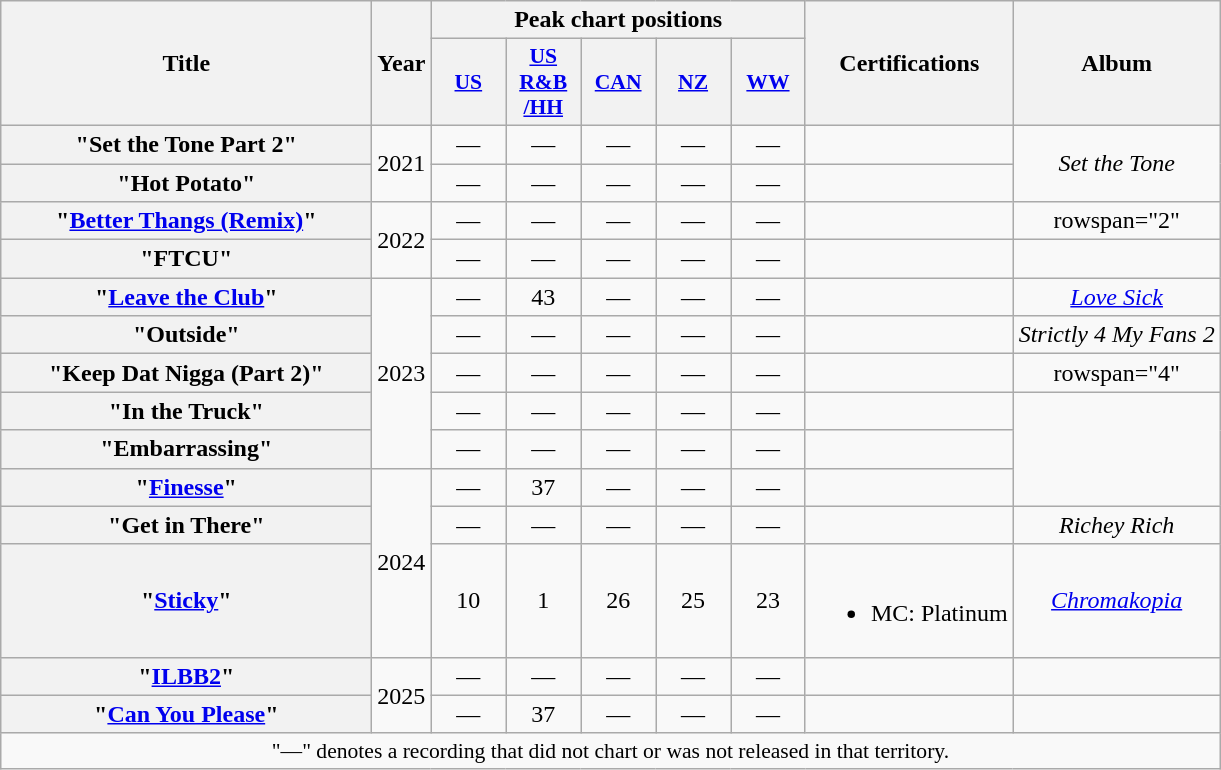<table class="wikitable plainrowheaders" style="text-align:center;">
<tr>
<th scope="col" style="width:15em;" rowspan="2">Title</th>
<th scope="col" rowspan="2">Year</th>
<th scope="col" colspan="5">Peak chart positions</th>
<th scope="col" rowspan="2">Certifications</th>
<th scope="col" rowspan="2">Album</th>
</tr>
<tr>
<th scope="col" style="width:3em;font-size:90%;"><a href='#'>US</a><br></th>
<th scope="col" style="width:3em;font-size:90%;"><a href='#'>US<br>R&B<br>/HH</a><br></th>
<th scope="col" style="width:3em;font-size:90%;"><a href='#'>CAN</a><br></th>
<th scope="col" style="width:3em;font-size:90%;"><a href='#'>NZ</a><br></th>
<th scope="col" style="width:3em;font-size:90%;"><a href='#'>WW</a><br></th>
</tr>
<tr>
<th scope="row">"Set the Tone Part 2"<br></th>
<td rowspan="2">2021</td>
<td>—</td>
<td>—</td>
<td>—</td>
<td>—</td>
<td>—</td>
<td></td>
<td rowspan="2"><em>Set the Tone</em></td>
</tr>
<tr>
<th scope="row">"Hot Potato"<br></th>
<td>—</td>
<td>—</td>
<td>—</td>
<td>—</td>
<td>—</td>
<td></td>
</tr>
<tr>
<th scope="row">"<a href='#'>Better Thangs (Remix)</a>"<br></th>
<td rowspan="2">2022</td>
<td>—</td>
<td>—</td>
<td>—</td>
<td>—</td>
<td>—</td>
<td></td>
<td>rowspan="2" </td>
</tr>
<tr>
<th scope="row">"FTCU"<br></th>
<td>—</td>
<td>—</td>
<td>—</td>
<td>—</td>
<td>—</td>
<td></td>
</tr>
<tr>
<th scope="row">"<a href='#'>Leave the Club</a>"<br></th>
<td rowspan="5">2023</td>
<td>—</td>
<td>43</td>
<td>—</td>
<td>—</td>
<td>—</td>
<td></td>
<td><em><a href='#'>Love Sick</a></em></td>
</tr>
<tr>
<th scope="row">"Outside"<br></th>
<td>—</td>
<td>—</td>
<td>—</td>
<td>—</td>
<td>—</td>
<td></td>
<td><em>Strictly 4 My Fans 2</em></td>
</tr>
<tr>
<th scope="row">"Keep Dat Nigga (Part 2)"<br></th>
<td>—</td>
<td>—</td>
<td>—</td>
<td>—</td>
<td>—</td>
<td></td>
<td>rowspan="4" </td>
</tr>
<tr>
<th scope="row">"In the Truck"<br></th>
<td>—</td>
<td>—</td>
<td>—</td>
<td>—</td>
<td>—</td>
<td></td>
</tr>
<tr>
<th scope="row">"Embarrassing"<br></th>
<td>—</td>
<td>—</td>
<td>—</td>
<td>—</td>
<td>—</td>
<td></td>
</tr>
<tr>
<th scope="row">"<a href='#'>Finesse</a>"<br></th>
<td rowspan="3">2024</td>
<td>—</td>
<td>37</td>
<td>—</td>
<td>—</td>
<td>—</td>
<td></td>
</tr>
<tr>
<th scope="row">"Get in There"<br></th>
<td>—</td>
<td>—</td>
<td>—</td>
<td>—</td>
<td>—</td>
<td></td>
<td><em>Richey Rich</em></td>
</tr>
<tr>
<th scope="row">"<a href='#'>Sticky</a>"<br></th>
<td>10</td>
<td>1</td>
<td>26</td>
<td>25</td>
<td>23</td>
<td><br><ul><li>MC: Platinum</li></ul></td>
<td><em><a href='#'>Chromakopia</a></em></td>
</tr>
<tr>
<th scope="row">"<a href='#'>ILBB2</a>"<br></th>
<td rowspan="2">2025</td>
<td>—</td>
<td>—</td>
<td>—</td>
<td>—</td>
<td>—</td>
<td></td>
<td></td>
</tr>
<tr>
<th scope="row">"<a href='#'>Can You Please</a>"<br></th>
<td>—</td>
<td>37</td>
<td>—</td>
<td>—</td>
<td>—</td>
<td></td>
<td></td>
</tr>
<tr>
<td colspan="9" style="font-size:90%">"—" denotes a recording that did not chart or was not released in that territory.</td>
</tr>
</table>
